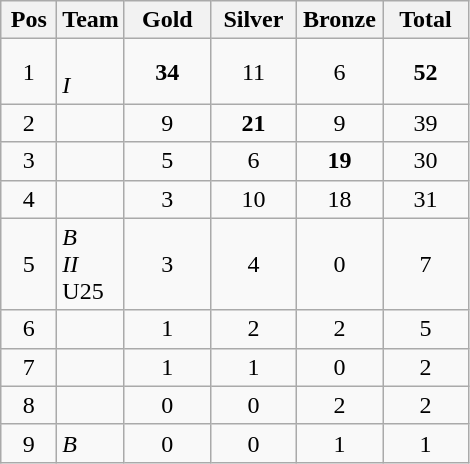<table class="wikitable" style="text-align:center">
<tr>
<th width="30">Pos</th>
<th style="text-align:left;">Team</th>
<th width="50">Gold</th>
<th width="50">Silver</th>
<th width="50">Bronze</th>
<th width="50">Total</th>
</tr>
<tr>
<td>1</td>
<td align="left"><em></em><br><em> I</em><br></td>
<td><strong>34</strong></td>
<td>11</td>
<td>6</td>
<td><strong>52</strong></td>
</tr>
<tr>
<td>2</td>
<td align="left"><em></em><br></td>
<td>9</td>
<td><strong>21</strong></td>
<td>9</td>
<td>39</td>
</tr>
<tr>
<td>3</td>
<td align="left"></td>
<td>5</td>
<td>6</td>
<td><strong>19</strong></td>
<td>30</td>
</tr>
<tr>
<td>4</td>
<td align="left"></td>
<td>3</td>
<td>10</td>
<td>18</td>
<td>31</td>
</tr>
<tr>
<td>5</td>
<td align="left"><em> B</em><br><em> II</em> <br> U25</td>
<td>3</td>
<td>4</td>
<td>0</td>
<td>7</td>
</tr>
<tr>
<td>6</td>
<td align="left"></td>
<td>1</td>
<td>2</td>
<td>2</td>
<td>5</td>
</tr>
<tr>
<td>7</td>
<td align="left"></td>
<td>1</td>
<td>1</td>
<td>0</td>
<td>2</td>
</tr>
<tr>
<td>8</td>
<td align="left"></td>
<td>0</td>
<td>0</td>
<td>2</td>
<td>2</td>
</tr>
<tr>
<td>9</td>
<td align="left"><em> B</em></td>
<td>0</td>
<td>0</td>
<td>1</td>
<td>1</td>
</tr>
</table>
